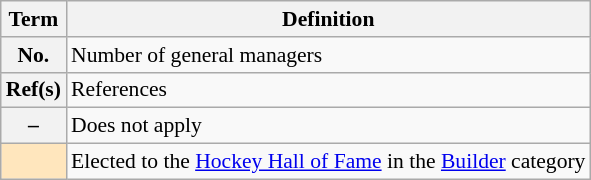<table class="wikitable" style="font-size:90%;">
<tr>
<th scope="col">Term</th>
<th scope="col">Definition</th>
</tr>
<tr>
<th scope="row">No.</th>
<td>Number of general managers</td>
</tr>
<tr>
<th scope="row">Ref(s)</th>
<td>References</td>
</tr>
<tr>
<th scope="row">–</th>
<td>Does not apply</td>
</tr>
<tr>
<th scope="row" style="background: #FFE6BD"></th>
<td>Elected to the <a href='#'>Hockey Hall of Fame</a> in the <a href='#'>Builder</a> category</td>
</tr>
</table>
